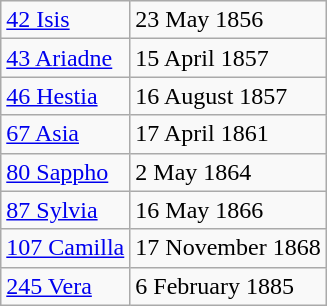<table class="wikitable floatleft">
<tr>
<td><a href='#'>42 Isis</a></td>
<td>23 May 1856</td>
</tr>
<tr>
<td><a href='#'>43 Ariadne</a></td>
<td>15 April 1857</td>
</tr>
<tr>
<td><a href='#'>46 Hestia</a></td>
<td>16 August 1857</td>
</tr>
<tr>
<td><a href='#'>67 Asia</a></td>
<td>17 April 1861</td>
</tr>
<tr>
<td><a href='#'>80 Sappho</a></td>
<td>2 May 1864</td>
</tr>
<tr>
<td><a href='#'>87 Sylvia</a></td>
<td>16 May 1866</td>
</tr>
<tr>
<td><a href='#'>107 Camilla</a></td>
<td>17 November 1868</td>
</tr>
<tr>
<td><a href='#'>245 Vera</a></td>
<td>6 February 1885</td>
</tr>
</table>
